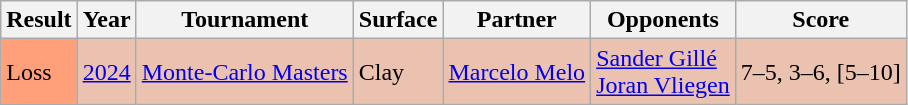<table class="wikitable">
<tr>
<th>Result</th>
<th>Year</th>
<th>Tournament</th>
<th>Surface</th>
<th>Partner</th>
<th>Opponents</th>
<th class="unsortable">Score</th>
</tr>
<tr style="background:#ebc2af;">
<td bgcolor=ffa07a>Loss</td>
<td><a href='#'>2024</a></td>
<td><a href='#'>Monte-Carlo Masters</a></td>
<td>Clay</td>
<td> <a href='#'>Marcelo Melo</a></td>
<td> <a href='#'>Sander Gillé</a><br> <a href='#'>Joran Vliegen</a></td>
<td>7–5, 3–6, [5–10]</td>
</tr>
</table>
